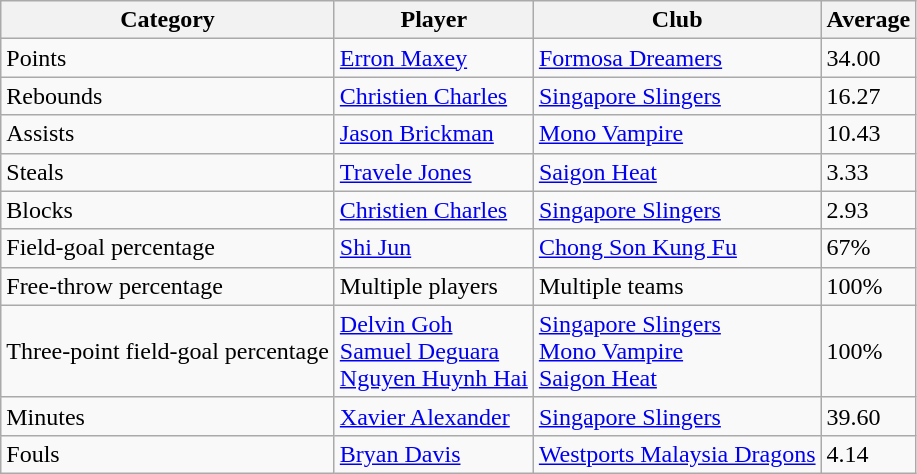<table class=wikitable>
<tr>
<th>Category</th>
<th>Player</th>
<th>Club</th>
<th>Average</th>
</tr>
<tr>
<td>Points</td>
<td> <a href='#'>Erron Maxey</a></td>
<td> <a href='#'>Formosa Dreamers</a></td>
<td>34.00</td>
</tr>
<tr>
<td>Rebounds</td>
<td> <a href='#'>Christien Charles</a></td>
<td> <a href='#'>Singapore Slingers</a></td>
<td>16.27</td>
</tr>
<tr>
<td>Assists</td>
<td> <a href='#'>Jason Brickman</a></td>
<td> <a href='#'>Mono Vampire</a></td>
<td>10.43</td>
</tr>
<tr>
<td>Steals</td>
<td> <a href='#'>Travele Jones</a></td>
<td> <a href='#'>Saigon Heat</a></td>
<td>3.33</td>
</tr>
<tr>
<td>Blocks</td>
<td> <a href='#'>Christien Charles</a></td>
<td> <a href='#'>Singapore Slingers</a></td>
<td>2.93</td>
</tr>
<tr>
<td>Field-goal percentage</td>
<td> <a href='#'>Shi Jun</a></td>
<td> <a href='#'>Chong Son Kung Fu</a></td>
<td>67%</td>
</tr>
<tr>
<td>Free-throw percentage</td>
<td>Multiple players</td>
<td>Multiple teams</td>
<td>100%</td>
</tr>
<tr>
<td>Three-point field-goal percentage</td>
<td> <a href='#'>Delvin Goh</a><br>  <a href='#'>Samuel Deguara</a><br> <a href='#'>Nguyen Huynh Hai</a></td>
<td> <a href='#'>Singapore Slingers</a><br> <a href='#'>Mono Vampire</a><br> <a href='#'>Saigon Heat</a></td>
<td>100%</td>
</tr>
<tr>
<td>Minutes</td>
<td> <a href='#'>Xavier Alexander</a></td>
<td> <a href='#'>Singapore Slingers</a></td>
<td>39.60</td>
</tr>
<tr>
<td>Fouls</td>
<td> <a href='#'>Bryan Davis</a></td>
<td> <a href='#'>Westports Malaysia Dragons</a></td>
<td>4.14</td>
</tr>
</table>
